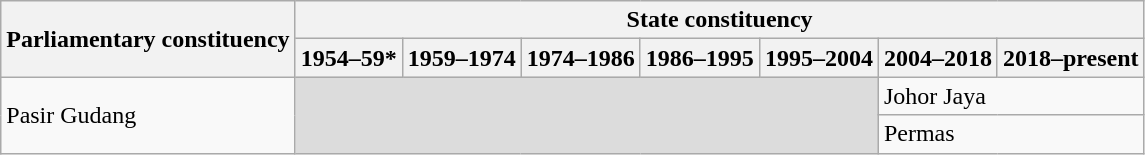<table class="wikitable">
<tr>
<th rowspan="2">Parliamentary constituency</th>
<th colspan="7">State constituency</th>
</tr>
<tr>
<th>1954–59*</th>
<th>1959–1974</th>
<th>1974–1986</th>
<th>1986–1995</th>
<th>1995–2004</th>
<th>2004–2018</th>
<th>2018–present</th>
</tr>
<tr>
<td rowspan="2">Pasir Gudang</td>
<td colspan="5" rowspan="2" bgcolor="dcdcdc"></td>
<td colspan="2">Johor Jaya</td>
</tr>
<tr>
<td colspan="2">Permas</td>
</tr>
</table>
